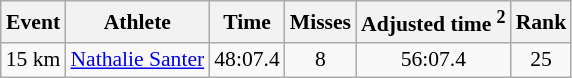<table class="wikitable" style="font-size:90%">
<tr>
<th>Event</th>
<th>Athlete</th>
<th>Time</th>
<th>Misses</th>
<th>Adjusted time <sup>2</sup></th>
<th>Rank</th>
</tr>
<tr>
<td>15 km</td>
<td><a href='#'>Nathalie Santer</a></td>
<td align="center">48:07.4</td>
<td align="center">8</td>
<td align="center">56:07.4</td>
<td align="center">25</td>
</tr>
</table>
